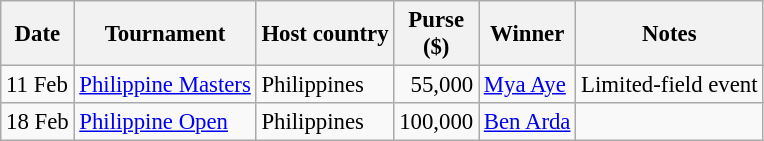<table class="wikitable" style="font-size:95%">
<tr>
<th>Date</th>
<th>Tournament</th>
<th>Host country</th>
<th>Purse<br>($)</th>
<th>Winner</th>
<th>Notes</th>
</tr>
<tr>
<td>11 Feb</td>
<td><a href='#'>Philippine Masters</a></td>
<td>Philippines</td>
<td align=right>55,000</td>
<td> <a href='#'>Mya Aye</a></td>
<td>Limited-field event</td>
</tr>
<tr>
<td>18 Feb</td>
<td><a href='#'>Philippine Open</a></td>
<td>Philippines</td>
<td align=right>100,000</td>
<td> <a href='#'>Ben Arda</a></td>
<td></td>
</tr>
</table>
